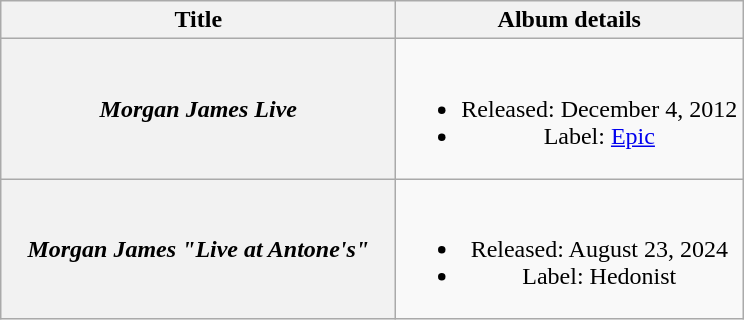<table class="wikitable plainrowheaders" style="text-align:center;">
<tr>
<th scope="col" rowspan="1" style="width:16em;">Title</th>
<th scope="col" rowspan="1">Album details</th>
</tr>
<tr>
<th scope="row"><em>Morgan James Live</em></th>
<td><br><ul><li>Released: December 4, 2012</li><li>Label: <a href='#'>Epic</a></li></ul></td>
</tr>
<tr>
<th><em>Morgan James "Live at Antone's"</em></th>
<td><br><ul><li>Released: August 23, 2024</li><li>Label: Hedonist</li></ul></td>
</tr>
</table>
